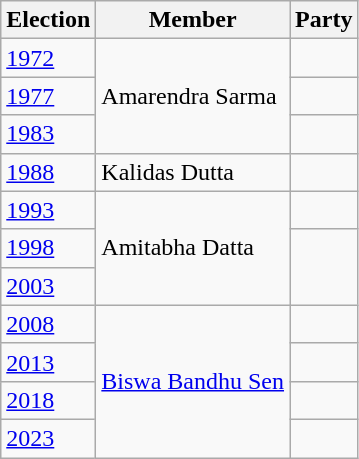<table class="wikitable sortable">
<tr>
<th>Election</th>
<th>Member</th>
<th colspan=2>Party</th>
</tr>
<tr>
<td><a href='#'>1972</a></td>
<td rowspan=3>Amarendra Sarma</td>
<td></td>
</tr>
<tr>
<td><a href='#'>1977</a></td>
<td></td>
</tr>
<tr>
<td><a href='#'>1983</a></td>
</tr>
<tr>
<td><a href='#'>1988</a></td>
<td>Kalidas Dutta</td>
<td></td>
</tr>
<tr>
<td><a href='#'>1993</a></td>
<td rowspan=3>Amitabha Datta</td>
<td></td>
</tr>
<tr>
<td><a href='#'>1998</a></td>
</tr>
<tr>
<td><a href='#'>2003</a></td>
</tr>
<tr>
<td><a href='#'>2008</a></td>
<td rowspan=4><a href='#'>Biswa Bandhu Sen</a></td>
<td></td>
</tr>
<tr>
<td><a href='#'>2013</a></td>
</tr>
<tr>
<td><a href='#'>2018</a></td>
<td></td>
</tr>
<tr>
<td><a href='#'>2023</a></td>
</tr>
</table>
